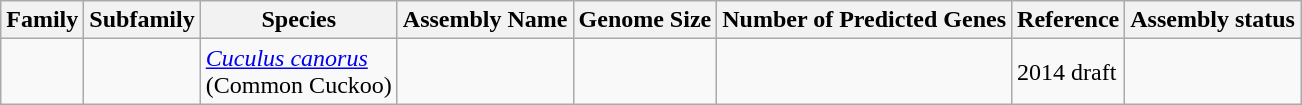<table class="wikitable sortable">
<tr>
<th>Family</th>
<th>Subfamily</th>
<th>Species</th>
<th>Assembly Name</th>
<th>Genome Size</th>
<th>Number of Predicted Genes</th>
<th>Reference</th>
<th>Assembly status</th>
</tr>
<tr>
<td></td>
<td></td>
<td><em><a href='#'>Cuculus canorus</a></em><br>(Common Cuckoo)</td>
<td></td>
<td></td>
<td></td>
<td>2014 draft</td>
<td></td>
</tr>
</table>
